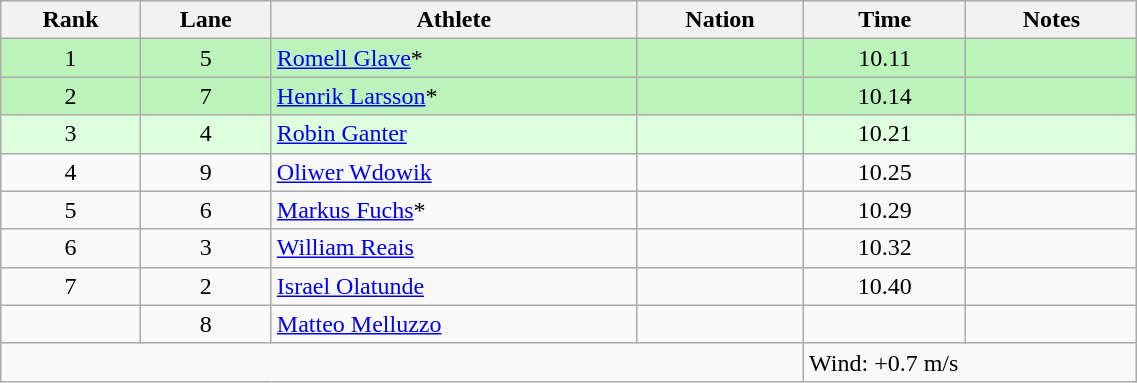<table class="wikitable sortable" style="text-align:center;width: 60%;">
<tr>
<th scope="col">Rank</th>
<th scope="col">Lane</th>
<th scope="col">Athlete</th>
<th scope="col">Nation</th>
<th scope="col">Time</th>
<th scope="col">Notes</th>
</tr>
<tr bgcolor=bbf3bb>
<td>1</td>
<td>5</td>
<td align=left><a href='#'>Romell Glave</a>*</td>
<td align=left></td>
<td>10.11</td>
<td></td>
</tr>
<tr bgcolor=bbf3bb>
<td>2</td>
<td>7</td>
<td align=left><a href='#'>Henrik Larsson</a>*</td>
<td align=left></td>
<td>10.14</td>
<td></td>
</tr>
<tr bgcolor=ddffdd>
<td>3</td>
<td>4</td>
<td align=left><a href='#'>Robin Ganter</a></td>
<td align=left></td>
<td>10.21</td>
<td></td>
</tr>
<tr>
<td>4</td>
<td>9</td>
<td align=left><a href='#'>Oliwer Wdowik</a></td>
<td align=left></td>
<td>10.25</td>
<td></td>
</tr>
<tr>
<td>5</td>
<td>6</td>
<td align=left><a href='#'>Markus Fuchs</a>*</td>
<td align=left></td>
<td>10.29</td>
<td></td>
</tr>
<tr>
<td>6</td>
<td>3</td>
<td align=left><a href='#'>William Reais</a></td>
<td align=left></td>
<td>10.32</td>
<td></td>
</tr>
<tr>
<td>7</td>
<td>2</td>
<td align=left><a href='#'>Israel Olatunde</a></td>
<td align=left></td>
<td>10.40</td>
<td></td>
</tr>
<tr>
<td></td>
<td>8</td>
<td align=left><a href='#'>Matteo Melluzzo</a></td>
<td align=left></td>
<td></td>
<td></td>
</tr>
<tr class="sortbottom">
<td colspan="4"></td>
<td colspan="2" style="text-align:left;">Wind: +0.7 m/s</td>
</tr>
</table>
